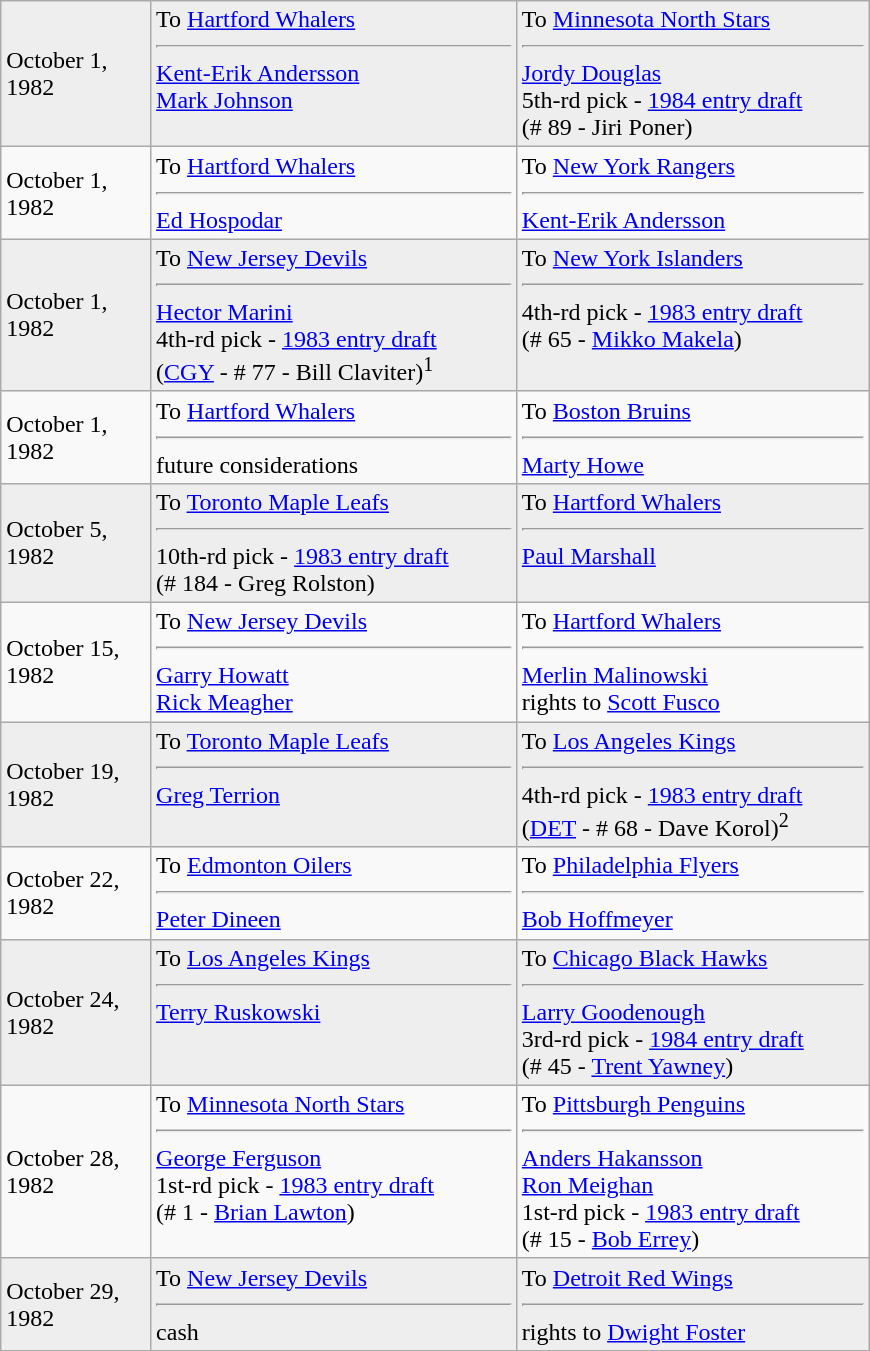<table class="wikitable" style="border:1px solid #999; width:580px;">
<tr style="background:#eee;">
<td>October 1,<br>1982</td>
<td valign="top">To <a href='#'>Hartford Whalers</a><hr><a href='#'>Kent-Erik Andersson</a><br><a href='#'>Mark Johnson</a></td>
<td valign="top">To <a href='#'>Minnesota North Stars</a><hr><a href='#'>Jordy Douglas</a><br>5th-rd pick - <a href='#'>1984 entry draft</a><br>(# 89 - Jiri Poner)</td>
</tr>
<tr>
<td>October 1,<br>1982</td>
<td valign="top">To <a href='#'>Hartford Whalers</a><hr><a href='#'>Ed Hospodar</a></td>
<td valign="top">To <a href='#'>New York Rangers</a><hr><a href='#'>Kent-Erik Andersson</a></td>
</tr>
<tr style="background:#eee;">
<td>October 1,<br>1982</td>
<td valign="top">To <a href='#'>New Jersey Devils</a><hr><a href='#'>Hector Marini</a><br>4th-rd pick - <a href='#'>1983 entry draft</a><br>(<a href='#'>CGY</a> - # 77 - Bill Claviter)<sup>1</sup></td>
<td valign="top">To <a href='#'>New York Islanders</a><hr>4th-rd pick - <a href='#'>1983 entry draft</a><br>(# 65 - <a href='#'>Mikko Makela</a>)</td>
</tr>
<tr>
<td>October 1,<br>1982</td>
<td valign="top">To <a href='#'>Hartford Whalers</a><hr>future considerations</td>
<td valign="top">To <a href='#'>Boston Bruins</a><hr><a href='#'>Marty Howe</a></td>
</tr>
<tr style="background:#eee;">
<td>October 5,<br>1982</td>
<td valign="top">To <a href='#'>Toronto Maple Leafs</a><hr>10th-rd pick - <a href='#'>1983 entry draft</a><br>(# 184 - Greg Rolston)</td>
<td valign="top">To <a href='#'>Hartford Whalers</a><hr><a href='#'>Paul Marshall</a></td>
</tr>
<tr>
<td>October 15,<br>1982</td>
<td valign="top">To <a href='#'>New Jersey Devils</a><hr><a href='#'>Garry Howatt</a><br><a href='#'>Rick Meagher</a></td>
<td valign="top">To <a href='#'>Hartford Whalers</a><hr><a href='#'>Merlin Malinowski</a><br>rights to <a href='#'>Scott Fusco</a></td>
</tr>
<tr style="background:#eee;">
<td>October 19,<br>1982</td>
<td valign="top">To <a href='#'>Toronto Maple Leafs</a><hr><a href='#'>Greg Terrion</a></td>
<td valign="top">To <a href='#'>Los Angeles Kings</a><hr>4th-rd pick - <a href='#'>1983 entry draft</a><br>(<a href='#'>DET</a> - # 68 - Dave Korol)<sup>2</sup></td>
</tr>
<tr>
<td>October 22,<br>1982</td>
<td valign="top">To <a href='#'>Edmonton Oilers</a><hr><a href='#'>Peter Dineen</a></td>
<td valign="top">To <a href='#'>Philadelphia Flyers</a><hr><a href='#'>Bob Hoffmeyer</a></td>
</tr>
<tr style="background:#eee;">
<td>October 24,<br>1982</td>
<td valign="top">To <a href='#'>Los Angeles Kings</a><hr><a href='#'>Terry Ruskowski</a></td>
<td valign="top">To <a href='#'>Chicago Black Hawks</a><hr><a href='#'>Larry Goodenough</a><br>3rd-rd pick - <a href='#'>1984 entry draft</a><br>(# 45 - <a href='#'>Trent Yawney</a>)</td>
</tr>
<tr>
<td>October 28,<br>1982</td>
<td valign="top">To <a href='#'>Minnesota North Stars</a><hr><a href='#'>George Ferguson</a><br>1st-rd pick - <a href='#'>1983 entry draft</a><br>(# 1 - <a href='#'>Brian Lawton</a>)</td>
<td valign="top">To <a href='#'>Pittsburgh Penguins</a><hr><a href='#'>Anders Hakansson</a><br><a href='#'>Ron Meighan</a><br>1st-rd pick - <a href='#'>1983 entry draft</a><br>(# 15 - <a href='#'>Bob Errey</a>)</td>
</tr>
<tr style="background:#eee;">
<td>October 29,<br>1982</td>
<td valign="top">To <a href='#'>New Jersey Devils</a><hr>cash</td>
<td valign="top">To <a href='#'>Detroit Red Wings</a><hr>rights to <a href='#'>Dwight Foster</a></td>
</tr>
</table>
